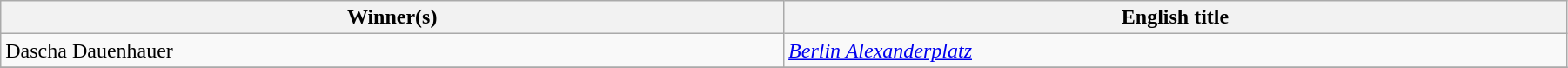<table class="wikitable" width="95%" cellpadding="5">
<tr>
<th width="18%">Winner(s)</th>
<th width="18%">English title</th>
</tr>
<tr>
<td>  Dascha Dauenhauer</td>
<td><em><a href='#'>Berlin Alexanderplatz</a></em></td>
</tr>
<tr>
</tr>
</table>
